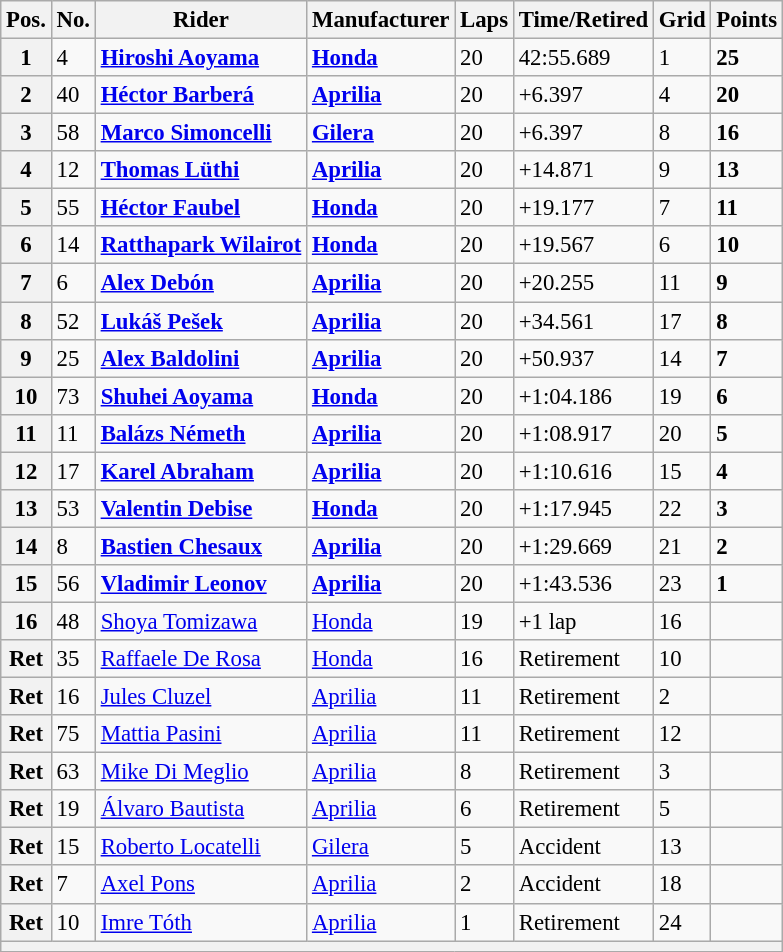<table class="wikitable" style="font-size: 95%;">
<tr>
<th>Pos.</th>
<th>No.</th>
<th>Rider</th>
<th>Manufacturer</th>
<th>Laps</th>
<th>Time/Retired</th>
<th>Grid</th>
<th>Points</th>
</tr>
<tr>
<th>1</th>
<td>4</td>
<td> <strong><a href='#'>Hiroshi Aoyama</a></strong></td>
<td><strong><a href='#'>Honda</a></strong></td>
<td>20</td>
<td>42:55.689</td>
<td>1</td>
<td><strong>25</strong></td>
</tr>
<tr>
<th>2</th>
<td>40</td>
<td> <strong><a href='#'>Héctor Barberá</a></strong></td>
<td><strong><a href='#'>Aprilia</a></strong></td>
<td>20</td>
<td>+6.397</td>
<td>4</td>
<td><strong>20</strong></td>
</tr>
<tr>
<th>3</th>
<td>58</td>
<td> <strong><a href='#'>Marco Simoncelli</a></strong></td>
<td><strong><a href='#'>Gilera</a></strong></td>
<td>20</td>
<td>+6.397</td>
<td>8</td>
<td><strong>16</strong></td>
</tr>
<tr>
<th>4</th>
<td>12</td>
<td> <strong><a href='#'>Thomas Lüthi</a></strong></td>
<td><strong><a href='#'>Aprilia</a></strong></td>
<td>20</td>
<td>+14.871</td>
<td>9</td>
<td><strong>13</strong></td>
</tr>
<tr>
<th>5</th>
<td>55</td>
<td> <strong><a href='#'>Héctor Faubel</a></strong></td>
<td><strong><a href='#'>Honda</a></strong></td>
<td>20</td>
<td>+19.177</td>
<td>7</td>
<td><strong>11</strong></td>
</tr>
<tr>
<th>6</th>
<td>14</td>
<td> <strong><a href='#'>Ratthapark Wilairot</a></strong></td>
<td><strong><a href='#'>Honda</a></strong></td>
<td>20</td>
<td>+19.567</td>
<td>6</td>
<td><strong>10</strong></td>
</tr>
<tr>
<th>7</th>
<td>6</td>
<td> <strong><a href='#'>Alex Debón</a></strong></td>
<td><strong><a href='#'>Aprilia</a></strong></td>
<td>20</td>
<td>+20.255</td>
<td>11</td>
<td><strong>9</strong></td>
</tr>
<tr>
<th>8</th>
<td>52</td>
<td> <strong><a href='#'>Lukáš Pešek</a></strong></td>
<td><strong><a href='#'>Aprilia</a></strong></td>
<td>20</td>
<td>+34.561</td>
<td>17</td>
<td><strong>8</strong></td>
</tr>
<tr>
<th>9</th>
<td>25</td>
<td> <strong><a href='#'>Alex Baldolini</a></strong></td>
<td><strong><a href='#'>Aprilia</a></strong></td>
<td>20</td>
<td>+50.937</td>
<td>14</td>
<td><strong>7</strong></td>
</tr>
<tr>
<th>10</th>
<td>73</td>
<td> <strong><a href='#'>Shuhei Aoyama</a></strong></td>
<td><strong><a href='#'>Honda</a></strong></td>
<td>20</td>
<td>+1:04.186</td>
<td>19</td>
<td><strong>6</strong></td>
</tr>
<tr>
<th>11</th>
<td>11</td>
<td> <strong><a href='#'>Balázs Németh</a></strong></td>
<td><strong><a href='#'>Aprilia</a></strong></td>
<td>20</td>
<td>+1:08.917</td>
<td>20</td>
<td><strong>5</strong></td>
</tr>
<tr>
<th>12</th>
<td>17</td>
<td> <strong><a href='#'>Karel Abraham</a></strong></td>
<td><strong><a href='#'>Aprilia</a></strong></td>
<td>20</td>
<td>+1:10.616</td>
<td>15</td>
<td><strong>4</strong></td>
</tr>
<tr>
<th>13</th>
<td>53</td>
<td> <strong><a href='#'>Valentin Debise</a></strong></td>
<td><strong><a href='#'>Honda</a></strong></td>
<td>20</td>
<td>+1:17.945</td>
<td>22</td>
<td><strong>3</strong></td>
</tr>
<tr>
<th>14</th>
<td>8</td>
<td> <strong><a href='#'>Bastien Chesaux</a></strong></td>
<td><strong><a href='#'>Aprilia</a></strong></td>
<td>20</td>
<td>+1:29.669</td>
<td>21</td>
<td><strong>2</strong></td>
</tr>
<tr>
<th>15</th>
<td>56</td>
<td> <strong><a href='#'>Vladimir Leonov</a></strong></td>
<td><strong><a href='#'>Aprilia</a></strong></td>
<td>20</td>
<td>+1:43.536</td>
<td>23</td>
<td><strong>1</strong></td>
</tr>
<tr>
<th>16</th>
<td>48</td>
<td> <a href='#'>Shoya Tomizawa</a></td>
<td><a href='#'>Honda</a></td>
<td>19</td>
<td>+1 lap</td>
<td>16</td>
<td></td>
</tr>
<tr>
<th>Ret</th>
<td>35</td>
<td> <a href='#'>Raffaele De Rosa</a></td>
<td><a href='#'>Honda</a></td>
<td>16</td>
<td>Retirement</td>
<td>10</td>
<td></td>
</tr>
<tr>
<th>Ret</th>
<td>16</td>
<td> <a href='#'>Jules Cluzel</a></td>
<td><a href='#'>Aprilia</a></td>
<td>11</td>
<td>Retirement</td>
<td>2</td>
<td></td>
</tr>
<tr>
<th>Ret</th>
<td>75</td>
<td> <a href='#'>Mattia Pasini</a></td>
<td><a href='#'>Aprilia</a></td>
<td>11</td>
<td>Retirement</td>
<td>12</td>
<td></td>
</tr>
<tr>
<th>Ret</th>
<td>63</td>
<td> <a href='#'>Mike Di Meglio</a></td>
<td><a href='#'>Aprilia</a></td>
<td>8</td>
<td>Retirement</td>
<td>3</td>
<td></td>
</tr>
<tr>
<th>Ret</th>
<td>19</td>
<td> <a href='#'>Álvaro Bautista</a></td>
<td><a href='#'>Aprilia</a></td>
<td>6</td>
<td>Retirement</td>
<td>5</td>
<td></td>
</tr>
<tr>
<th>Ret</th>
<td>15</td>
<td> <a href='#'>Roberto Locatelli</a></td>
<td><a href='#'>Gilera</a></td>
<td>5</td>
<td>Accident</td>
<td>13</td>
<td></td>
</tr>
<tr>
<th>Ret</th>
<td>7</td>
<td> <a href='#'>Axel Pons</a></td>
<td><a href='#'>Aprilia</a></td>
<td>2</td>
<td>Accident</td>
<td>18</td>
<td></td>
</tr>
<tr>
<th>Ret</th>
<td>10</td>
<td> <a href='#'>Imre Tóth</a></td>
<td><a href='#'>Aprilia</a></td>
<td>1</td>
<td>Retirement</td>
<td>24</td>
<td></td>
</tr>
<tr>
<th colspan=8></th>
</tr>
</table>
